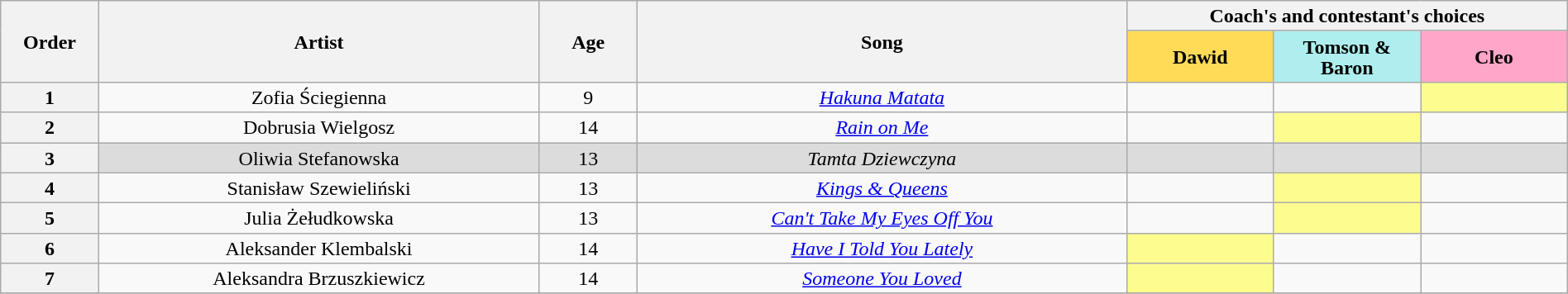<table class="wikitable" style="text-align:center; line-height:17px; width:100%;">
<tr>
<th scope="col" rowspan="2" style="width:04%;">Order</th>
<th scope="col" rowspan="2" style="width:18%;">Artist</th>
<th scope="col" rowspan="2" style="width:04%;">Age</th>
<th scope="col" rowspan="2" style="width:20%;">Song</th>
<th colspan="3">Coach's and contestant's choices</th>
</tr>
<tr>
<th style="width:06%; background:#ffdb58;">Dawid</th>
<th style="width:06%; background:#afeeee;">Tomson & Baron</th>
<th style="width:06%; background:#FFA6C9;">Cleo</th>
</tr>
<tr>
<th>1</th>
<td>Zofia Ściegienna</td>
<td>9</td>
<td><em><a href='#'>Hakuna Matata</a></em></td>
<td></td>
<td></td>
<td style="background:#fdfc8f;"></td>
</tr>
<tr>
<th>2</th>
<td>Dobrusia Wielgosz</td>
<td>14</td>
<td><em><a href='#'>Rain on Me</a></em></td>
<td></td>
<td style="background:#fdfc8f;"></td>
<td></td>
</tr>
<tr style="background:#DCDCDC;">
<th>3</th>
<td>Oliwia Stefanowska</td>
<td>13</td>
<td><em>Tamta Dziewczyna</em></td>
<td></td>
<td></td>
<td></td>
</tr>
<tr>
<th>4</th>
<td>Stanisław Szewieliński</td>
<td>13</td>
<td><em><a href='#'>Kings & Queens</a></em></td>
<td></td>
<td style="background:#fdfc8f;"></td>
<td></td>
</tr>
<tr>
<th>5</th>
<td>Julia Żełudkowska</td>
<td>13</td>
<td><em><a href='#'>Can't Take My Eyes Off You</a></em></td>
<td></td>
<td style="background:#fdfc8f;"></td>
<td></td>
</tr>
<tr>
<th>6</th>
<td>Aleksander Klembalski</td>
<td>14</td>
<td><em><a href='#'>Have I Told You Lately</a></em></td>
<td style="background:#fdfc8f;"></td>
<td></td>
<td></td>
</tr>
<tr>
<th>7</th>
<td>Aleksandra Brzuszkiewicz </td>
<td>14</td>
<td><em><a href='#'>Someone You Loved</a></em></td>
<td style="background:#fdfc8f;"></td>
<td></td>
<td></td>
</tr>
<tr>
</tr>
</table>
